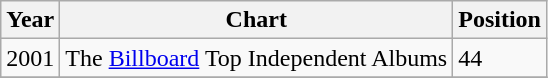<table class="wikitable">
<tr>
<th align="left">Year</th>
<th align="left">Chart</th>
<th align="left">Position</th>
</tr>
<tr>
<td align="left">2001</td>
<td align="left">The <a href='#'>Billboard</a> Top Independent Albums</td>
<td align="left">44</td>
</tr>
<tr>
</tr>
</table>
